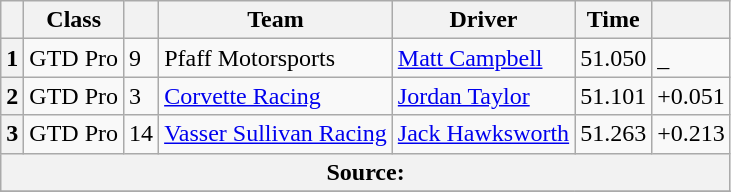<table class="wikitable">
<tr>
<th scope="col"></th>
<th scope="col">Class</th>
<th scope="col"></th>
<th scope="col">Team</th>
<th scope="col">Driver</th>
<th scope="col">Time</th>
<th scope="col"></th>
</tr>
<tr>
<th scope="row">1</th>
<td>GTD Pro</td>
<td>9</td>
<td>Pfaff Motorsports</td>
<td><a href='#'>Matt Campbell</a></td>
<td>51.050</td>
<td>_</td>
</tr>
<tr>
<th scope="row">2</th>
<td>GTD Pro</td>
<td>3</td>
<td><a href='#'>Corvette Racing</a></td>
<td><a href='#'>Jordan Taylor</a></td>
<td>51.101</td>
<td>+0.051</td>
</tr>
<tr>
<th scope="row">3</th>
<td>GTD Pro</td>
<td>14</td>
<td><a href='#'>Vasser Sullivan Racing</a></td>
<td><a href='#'>Jack Hawksworth</a></td>
<td>51.263</td>
<td>+0.213</td>
</tr>
<tr>
<th colspan="7">Source:</th>
</tr>
<tr>
</tr>
</table>
